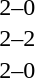<table cellspacing=1 width=70%>
<tr>
<th width=25%></th>
<th width=30%></th>
<th width=15%></th>
<th width=30%></th>
</tr>
<tr>
<td></td>
<td align=right></td>
<td align=center>2–0</td>
<td></td>
</tr>
<tr>
<td></td>
<td align=right></td>
<td align=center>2–2</td>
<td></td>
</tr>
<tr>
<td></td>
<td align=right></td>
<td align=center>2–0</td>
<td></td>
</tr>
</table>
